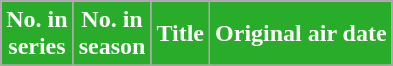<table class="wikitable plainrowheaders" style="width">
<tr>
<th style="background:#29AC29; color:#ffffff;">No. in<br>series</th>
<th style="background:#29AC29; color:#ffffff;">No. in<br>season</th>
<th style="background:#29AC29; color:#ffffff;">Title</th>
<th style="background:#29AC29; color:#ffffff;">Original air date</th>
</tr>
<tr>
</tr>
</table>
